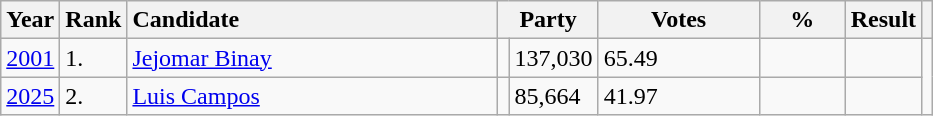<table class="wikitable">
<tr>
<th>Year</th>
<th width="5px">Rank</th>
<th style="text-align:left;width: 15em">Candidate</th>
<th colspan="2">Party</th>
<th width="100px">Votes</th>
<th width="50px">%</th>
<th>Result</th>
<th></th>
</tr>
<tr>
<td><a href='#'>2001</a></td>
<td>1.</td>
<td width="200px" style="text-align:left;"><a href='#'>Jejomar Binay</a></td>
<td></td>
<td>137,030</td>
<td>65.49</td>
<td></td>
<td></td>
</tr>
<tr>
<td><a href='#'>2025</a></td>
<td>2.</td>
<td width="200px" style="text-align:left;"><a href='#'>Luis Campos</a></td>
<td></td>
<td>85,664</td>
<td>41.97</td>
<td></td>
<td></td>
</tr>
</table>
